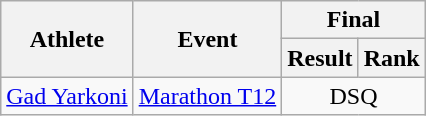<table class="wikitable">
<tr>
<th rowspan="2">Athlete</th>
<th rowspan="2">Event</th>
<th colspan="2">Final</th>
</tr>
<tr>
<th>Result</th>
<th>Rank</th>
</tr>
<tr align="center">
<td align="left"><a href='#'>Gad Yarkoni</a></td>
<td align="left"><a href='#'>Marathon T12</a></td>
<td colspan="2">DSQ</td>
</tr>
</table>
